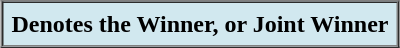<table border=1 cellspacing=0 cellpadding=5 style="margin:1em auto;">
<tr style="background:#D1E8EF;">
<td><strong>Denotes the Winner, or Joint Winner</strong></td>
</tr>
</table>
